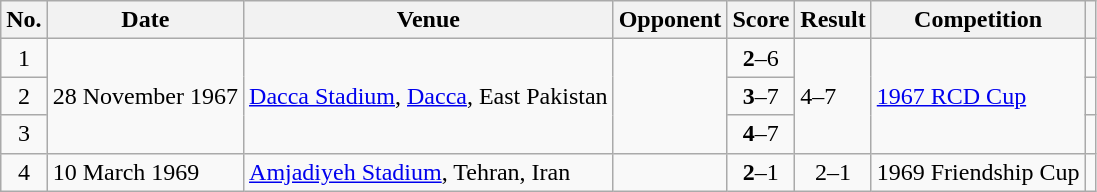<table class="wikitable plainrowheaders sortable">
<tr>
<th scope="col">No.</th>
<th scope="col">Date</th>
<th scope="col">Venue</th>
<th scope="col">Opponent</th>
<th scope="col">Score</th>
<th scope="col">Result</th>
<th scope="col">Competition</th>
<th scope="col" class="unsortable"></th>
</tr>
<tr>
<td align="center">1</td>
<td rowspan="3">28 November 1967</td>
<td rowspan="3"><a href='#'>Dacca Stadium</a>, <a href='#'>Dacca</a>, East Pakistan</td>
<td rowspan="3"></td>
<td align="center"><strong>2</strong>–6</td>
<td rowspan="3">4–7</td>
<td rowspan="3"><a href='#'>1967 RCD Cup</a></td>
<td></td>
</tr>
<tr>
<td align="center">2</td>
<td align="center"><strong>3</strong>–7</td>
<td></td>
</tr>
<tr>
<td align="center">3</td>
<td align="center"><strong>4</strong>–7</td>
<td></td>
</tr>
<tr>
<td align="center">4</td>
<td>10 March 1969</td>
<td><a href='#'>Amjadiyeh Stadium</a>, Tehran, Iran</td>
<td></td>
<td align="center"><strong>2</strong>–1</td>
<td align="center">2–1</td>
<td>1969 Friendship Cup</td>
<td></td>
</tr>
</table>
